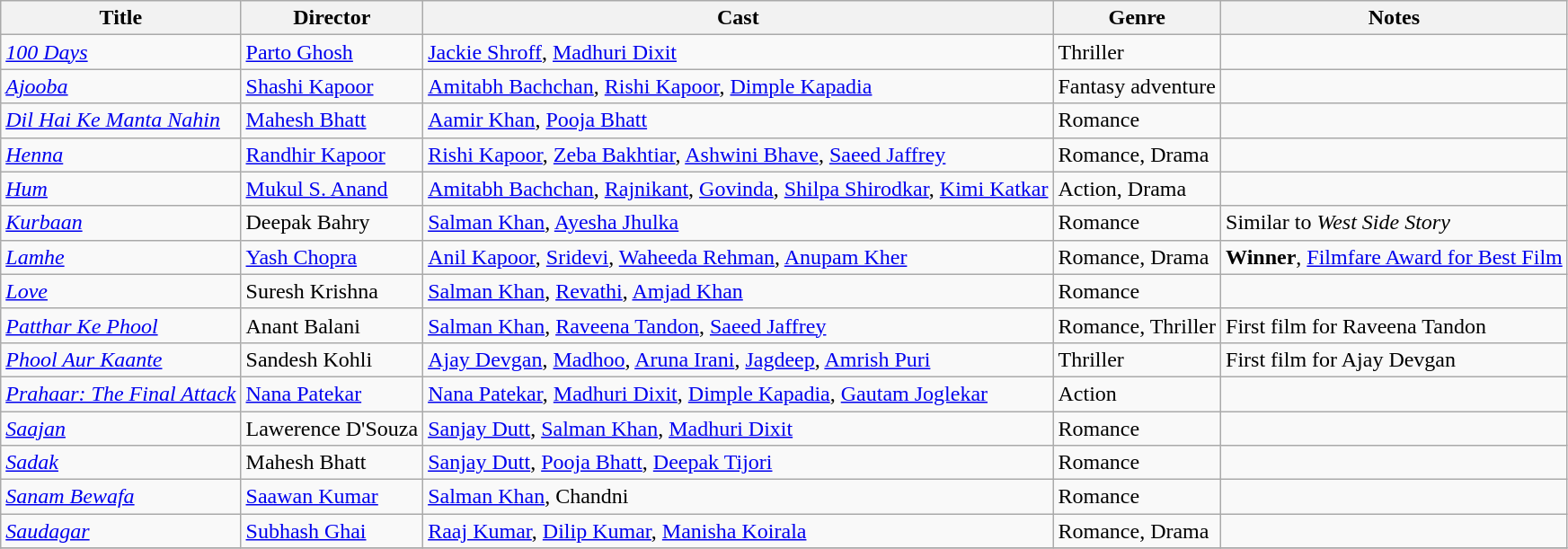<table class="wikitable sortable">
<tr>
<th>Title</th>
<th>Director</th>
<th>Cast</th>
<th>Genre</th>
<th>Notes</th>
</tr>
<tr>
<td><em><a href='#'>100 Days</a></em></td>
<td><a href='#'>Parto Ghosh</a></td>
<td><a href='#'>Jackie Shroff</a>, <a href='#'>Madhuri Dixit</a></td>
<td>Thriller</td>
<td></td>
</tr>
<tr>
<td><em><a href='#'>Ajooba</a></em></td>
<td><a href='#'>Shashi Kapoor</a></td>
<td><a href='#'>Amitabh Bachchan</a>, <a href='#'>Rishi Kapoor</a>, <a href='#'>Dimple Kapadia</a></td>
<td>Fantasy adventure</td>
<td></td>
</tr>
<tr>
<td><em><a href='#'>Dil Hai Ke Manta Nahin</a></em></td>
<td><a href='#'>Mahesh Bhatt</a></td>
<td><a href='#'>Aamir Khan</a>, <a href='#'>Pooja Bhatt</a></td>
<td>Romance</td>
<td></td>
</tr>
<tr>
<td><em><a href='#'>Henna</a></em></td>
<td><a href='#'>Randhir Kapoor</a></td>
<td><a href='#'>Rishi Kapoor</a>, <a href='#'>Zeba Bakhtiar</a>, <a href='#'>Ashwini Bhave</a>, <a href='#'>Saeed Jaffrey</a></td>
<td>Romance, Drama</td>
<td></td>
</tr>
<tr>
<td><em><a href='#'>Hum</a></em></td>
<td><a href='#'>Mukul S. Anand</a></td>
<td><a href='#'>Amitabh Bachchan</a>, <a href='#'>Rajnikant</a>, <a href='#'>Govinda</a>, <a href='#'>Shilpa Shirodkar</a>, <a href='#'>Kimi Katkar</a></td>
<td>Action, Drama</td>
<td></td>
</tr>
<tr>
<td><em><a href='#'>Kurbaan</a></em></td>
<td>Deepak Bahry</td>
<td><a href='#'>Salman Khan</a>, <a href='#'>Ayesha Jhulka</a></td>
<td>Romance</td>
<td>Similar to <em>West Side Story</em></td>
</tr>
<tr>
<td><em><a href='#'>Lamhe</a></em></td>
<td><a href='#'>Yash Chopra</a></td>
<td><a href='#'>Anil Kapoor</a>, <a href='#'>Sridevi</a>, <a href='#'>Waheeda Rehman</a>, <a href='#'>Anupam Kher</a></td>
<td>Romance, Drama</td>
<td><strong>Winner</strong>, <a href='#'>Filmfare Award for Best Film</a></td>
</tr>
<tr>
<td><em><a href='#'>Love</a></em></td>
<td>Suresh Krishna</td>
<td><a href='#'>Salman Khan</a>, <a href='#'>Revathi</a>, <a href='#'>Amjad Khan</a></td>
<td>Romance</td>
<td></td>
</tr>
<tr>
<td><em><a href='#'>Patthar Ke Phool</a></em></td>
<td>Anant Balani</td>
<td><a href='#'>Salman Khan</a>, <a href='#'>Raveena Tandon</a>, <a href='#'>Saeed Jaffrey</a></td>
<td>Romance, Thriller</td>
<td>First film for Raveena Tandon</td>
</tr>
<tr>
<td><em><a href='#'>Phool Aur Kaante</a></em></td>
<td>Sandesh Kohli</td>
<td><a href='#'>Ajay Devgan</a>, <a href='#'>Madhoo</a>, <a href='#'>Aruna Irani</a>, <a href='#'>Jagdeep</a>, <a href='#'>Amrish Puri</a></td>
<td>Thriller</td>
<td>First film for Ajay Devgan</td>
</tr>
<tr>
<td><em><a href='#'>Prahaar: The Final Attack</a></em></td>
<td><a href='#'>Nana Patekar</a></td>
<td><a href='#'>Nana Patekar</a>, <a href='#'>Madhuri Dixit</a>, <a href='#'>Dimple Kapadia</a>, <a href='#'>Gautam Joglekar</a></td>
<td>Action</td>
<td></td>
</tr>
<tr>
<td><em><a href='#'>Saajan</a></em></td>
<td>Lawerence D'Souza</td>
<td><a href='#'>Sanjay Dutt</a>, <a href='#'>Salman Khan</a>, <a href='#'>Madhuri Dixit</a></td>
<td>Romance</td>
<td></td>
</tr>
<tr>
<td><em><a href='#'>Sadak</a></em></td>
<td>Mahesh Bhatt</td>
<td><a href='#'>Sanjay Dutt</a>, <a href='#'>Pooja Bhatt</a>, <a href='#'>Deepak Tijori</a></td>
<td>Romance</td>
<td></td>
</tr>
<tr>
<td><em><a href='#'>Sanam Bewafa</a></em></td>
<td><a href='#'>Saawan Kumar</a></td>
<td><a href='#'>Salman Khan</a>, Chandni</td>
<td>Romance</td>
<td></td>
</tr>
<tr>
<td><em><a href='#'>Saudagar</a></em></td>
<td><a href='#'>Subhash Ghai</a></td>
<td><a href='#'>Raaj Kumar</a>, <a href='#'>Dilip Kumar</a>, <a href='#'>Manisha Koirala</a></td>
<td>Romance, Drama</td>
<td></td>
</tr>
<tr>
</tr>
</table>
